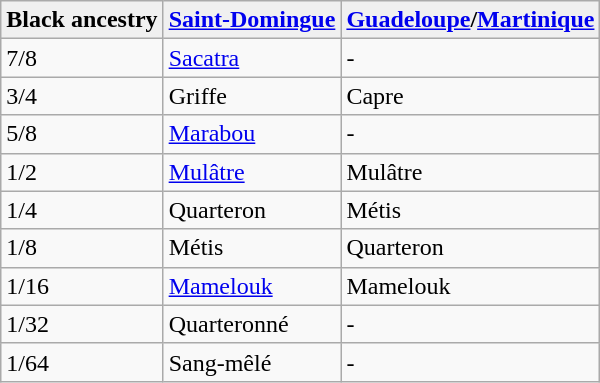<table class="wikitable sortable">
<tr style="text-align:center; background:#f0f0f0;">
<td><strong>Black ancestry</strong></td>
<td><strong><a href='#'>Saint-Domingue</a></strong></td>
<td><strong><a href='#'>Guadeloupe</a>/<a href='#'>Martinique</a></strong></td>
</tr>
<tr>
<td>7/8</td>
<td><a href='#'>Sacatra</a></td>
<td>-</td>
</tr>
<tr>
<td>3/4</td>
<td>Griffe</td>
<td>Capre</td>
</tr>
<tr>
<td>5/8</td>
<td><a href='#'>Marabou</a></td>
<td>-</td>
</tr>
<tr>
<td>1/2</td>
<td><a href='#'>Mulâtre</a></td>
<td>Mulâtre</td>
</tr>
<tr>
<td>1/4</td>
<td>Quarteron</td>
<td>Métis</td>
</tr>
<tr>
<td>1/8</td>
<td>Métis</td>
<td>Quarteron</td>
</tr>
<tr>
<td>1/16</td>
<td><a href='#'>Mamelouk</a></td>
<td>Mamelouk</td>
</tr>
<tr>
<td>1/32</td>
<td>Quarteronné</td>
<td>-</td>
</tr>
<tr>
<td>1/64</td>
<td>Sang-mêlé</td>
<td>-</td>
</tr>
</table>
